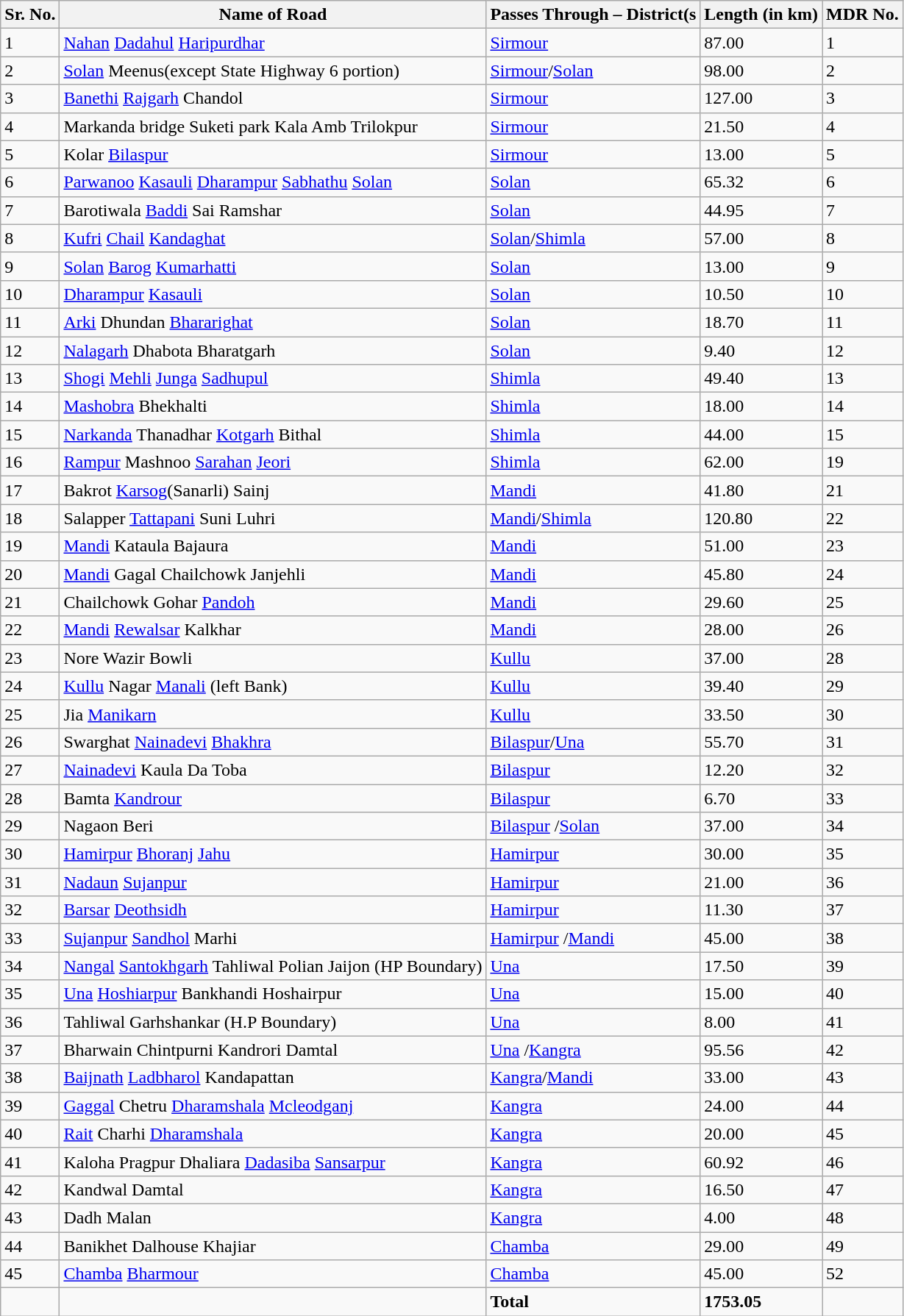<table class="wikitable sortable">
<tr>
<th>Sr. No.</th>
<th>Name of Road</th>
<th>Passes Through – District(s</th>
<th>Length (in km)</th>
<th>MDR No.</th>
</tr>
<tr>
<td>1</td>
<td><a href='#'>Nahan</a> <a href='#'>Dadahul</a> <a href='#'>Haripurdhar</a></td>
<td><a href='#'>Sirmour</a></td>
<td>87.00</td>
<td>1</td>
</tr>
<tr>
<td>2</td>
<td><a href='#'>Solan</a> Meenus(except State Highway 6 portion)</td>
<td><a href='#'>Sirmour</a>/<a href='#'>Solan</a></td>
<td>98.00</td>
<td>2</td>
</tr>
<tr>
<td>3</td>
<td><a href='#'>Banethi</a> <a href='#'>Rajgarh</a> Chandol</td>
<td><a href='#'>Sirmour</a></td>
<td>127.00</td>
<td>3</td>
</tr>
<tr>
<td>4</td>
<td>Markanda bridge Suketi park Kala Amb Trilokpur</td>
<td><a href='#'>Sirmour</a></td>
<td>21.50</td>
<td>4</td>
</tr>
<tr>
<td>5</td>
<td>Kolar  <a href='#'>Bilaspur</a></td>
<td><a href='#'>Sirmour</a></td>
<td>13.00</td>
<td>5</td>
</tr>
<tr>
<td>6</td>
<td><a href='#'>Parwanoo</a> <a href='#'>Kasauli</a> <a href='#'>Dharampur</a> <a href='#'>Sabhathu</a> <a href='#'>Solan</a></td>
<td><a href='#'>Solan</a></td>
<td>65.32</td>
<td>6</td>
</tr>
<tr>
<td>7</td>
<td>Barotiwala <a href='#'>Baddi</a> Sai Ramshar</td>
<td><a href='#'>Solan</a></td>
<td>44.95</td>
<td>7</td>
</tr>
<tr>
<td>8</td>
<td><a href='#'>Kufri</a> <a href='#'>Chail</a> <a href='#'>Kandaghat</a></td>
<td><a href='#'>Solan</a>/<a href='#'>Shimla</a></td>
<td>57.00</td>
<td>8</td>
</tr>
<tr>
<td>9</td>
<td><a href='#'>Solan</a> <a href='#'>Barog</a> <a href='#'>Kumarhatti</a></td>
<td><a href='#'>Solan</a></td>
<td>13.00</td>
<td>9</td>
</tr>
<tr>
<td>10</td>
<td><a href='#'>Dharampur</a> <a href='#'>Kasauli</a></td>
<td><a href='#'>Solan</a></td>
<td>10.50</td>
<td>10</td>
</tr>
<tr>
<td>11</td>
<td><a href='#'>Arki</a> Dhundan <a href='#'>Bhararighat</a></td>
<td><a href='#'>Solan</a></td>
<td>18.70</td>
<td>11</td>
</tr>
<tr>
<td>12</td>
<td><a href='#'>Nalagarh</a> Dhabota Bharatgarh</td>
<td><a href='#'>Solan</a></td>
<td>9.40</td>
<td>12</td>
</tr>
<tr>
<td>13</td>
<td><a href='#'>Shogi</a> <a href='#'>Mehli</a> <a href='#'>Junga</a> <a href='#'>Sadhupul</a></td>
<td><a href='#'>Shimla</a></td>
<td>49.40</td>
<td>13</td>
</tr>
<tr>
<td>14</td>
<td><a href='#'>Mashobra</a> Bhekhalti</td>
<td><a href='#'>Shimla</a></td>
<td>18.00</td>
<td>14</td>
</tr>
<tr>
<td>15</td>
<td><a href='#'>Narkanda</a> Thanadhar <a href='#'>Kotgarh</a> Bithal</td>
<td><a href='#'>Shimla</a></td>
<td>44.00</td>
<td>15</td>
</tr>
<tr>
<td>16</td>
<td><a href='#'>Rampur</a> Mashnoo <a href='#'>Sarahan</a> <a href='#'>Jeori</a></td>
<td><a href='#'>Shimla</a></td>
<td>62.00</td>
<td>19</td>
</tr>
<tr>
<td>17</td>
<td>Bakrot <a href='#'>Karsog</a>(Sanarli) Sainj</td>
<td><a href='#'>Mandi</a></td>
<td>41.80</td>
<td>21</td>
</tr>
<tr>
<td>18</td>
<td>Salapper <a href='#'>Tattapani</a> Suni Luhri</td>
<td><a href='#'>Mandi</a>/<a href='#'>Shimla</a></td>
<td>120.80</td>
<td>22</td>
</tr>
<tr>
<td>19</td>
<td><a href='#'>Mandi</a> Kataula Bajaura</td>
<td><a href='#'>Mandi</a></td>
<td>51.00</td>
<td>23</td>
</tr>
<tr>
<td>20</td>
<td><a href='#'>Mandi</a> Gagal Chailchowk Janjehli</td>
<td><a href='#'>Mandi</a></td>
<td>45.80</td>
<td>24</td>
</tr>
<tr>
<td>21</td>
<td>Chailchowk  Gohar <a href='#'>Pandoh</a></td>
<td><a href='#'>Mandi</a></td>
<td>29.60</td>
<td>25</td>
</tr>
<tr>
<td>22</td>
<td><a href='#'>Mandi</a> <a href='#'>Rewalsar</a> Kalkhar</td>
<td><a href='#'>Mandi</a></td>
<td>28.00</td>
<td>26</td>
</tr>
<tr>
<td>23</td>
<td>Nore Wazir Bowli</td>
<td><a href='#'>Kullu</a></td>
<td>37.00</td>
<td>28</td>
</tr>
<tr>
<td>24</td>
<td><a href='#'>Kullu</a> Nagar <a href='#'>Manali</a> (left Bank)</td>
<td><a href='#'>Kullu</a></td>
<td>39.40</td>
<td>29</td>
</tr>
<tr>
<td>25</td>
<td>Jia <a href='#'>Manikarn</a></td>
<td><a href='#'>Kullu</a></td>
<td>33.50</td>
<td>30</td>
</tr>
<tr>
<td>26</td>
<td>Swarghat <a href='#'>Nainadevi</a> <a href='#'>Bhakhra</a></td>
<td><a href='#'>Bilaspur</a>/<a href='#'>Una</a></td>
<td>55.70</td>
<td>31</td>
</tr>
<tr>
<td>27</td>
<td><a href='#'>Nainadevi</a> Kaula Da Toba</td>
<td><a href='#'>Bilaspur</a></td>
<td>12.20</td>
<td>32</td>
</tr>
<tr>
<td>28</td>
<td>Bamta <a href='#'>Kandrour</a></td>
<td><a href='#'>Bilaspur</a></td>
<td>6.70</td>
<td>33</td>
</tr>
<tr>
<td>29</td>
<td>Nagaon Beri</td>
<td><a href='#'>Bilaspur</a> /<a href='#'>Solan</a></td>
<td>37.00</td>
<td>34</td>
</tr>
<tr>
<td>30</td>
<td><a href='#'>Hamirpur</a> <a href='#'>Bhoranj</a> <a href='#'>Jahu</a></td>
<td><a href='#'>Hamirpur</a></td>
<td>30.00</td>
<td>35</td>
</tr>
<tr>
<td>31</td>
<td><a href='#'>Nadaun</a> <a href='#'>Sujanpur</a></td>
<td><a href='#'>Hamirpur</a></td>
<td>21.00</td>
<td>36</td>
</tr>
<tr>
<td>32</td>
<td><a href='#'>Barsar</a> <a href='#'>Deothsidh</a></td>
<td><a href='#'>Hamirpur</a></td>
<td>11.30</td>
<td>37</td>
</tr>
<tr>
<td>33</td>
<td><a href='#'>Sujanpur</a> <a href='#'>Sandhol</a> Marhi</td>
<td><a href='#'>Hamirpur</a> /<a href='#'>Mandi</a></td>
<td>45.00</td>
<td>38</td>
</tr>
<tr>
<td>34</td>
<td><a href='#'>Nangal</a> <a href='#'>Santokhgarh</a>  Tahliwal Polian Jaijon (HP Boundary)</td>
<td><a href='#'>Una</a></td>
<td>17.50</td>
<td>39</td>
</tr>
<tr>
<td>35</td>
<td><a href='#'>Una</a>  <a href='#'>Hoshiarpur</a> Bankhandi Hoshairpur</td>
<td><a href='#'>Una</a></td>
<td>15.00</td>
<td>40</td>
</tr>
<tr>
<td>36</td>
<td>Tahliwal Garhshankar (H.P Boundary)</td>
<td><a href='#'>Una</a></td>
<td>8.00</td>
<td>41</td>
</tr>
<tr>
<td>37</td>
<td>Bharwain Chintpurni Kandrori Damtal</td>
<td><a href='#'>Una</a> /<a href='#'>Kangra</a></td>
<td>95.56</td>
<td>42</td>
</tr>
<tr>
<td>38</td>
<td><a href='#'>Baijnath</a> <a href='#'>Ladbharol</a> Kandapattan</td>
<td><a href='#'>Kangra</a>/<a href='#'>Mandi</a></td>
<td>33.00</td>
<td>43</td>
</tr>
<tr>
<td>39</td>
<td><a href='#'>Gaggal</a> Chetru <a href='#'>Dharamshala</a> <a href='#'>Mcleodganj</a></td>
<td><a href='#'>Kangra</a></td>
<td>24.00</td>
<td>44</td>
</tr>
<tr>
<td>40</td>
<td><a href='#'>Rait</a> Charhi <a href='#'>Dharamshala</a></td>
<td><a href='#'>Kangra</a></td>
<td>20.00</td>
<td>45</td>
</tr>
<tr>
<td>41</td>
<td>Kaloha Pragpur Dhaliara <a href='#'>Dadasiba</a> <a href='#'>Sansarpur</a></td>
<td><a href='#'>Kangra</a></td>
<td>60.92</td>
<td>46</td>
</tr>
<tr>
<td>42</td>
<td>Kandwal Damtal</td>
<td><a href='#'>Kangra</a></td>
<td>16.50</td>
<td>47</td>
</tr>
<tr>
<td>43</td>
<td>Dadh Malan</td>
<td><a href='#'>Kangra</a></td>
<td>4.00</td>
<td>48</td>
</tr>
<tr>
<td>44</td>
<td>Banikhet Dalhouse Khajiar</td>
<td><a href='#'>Chamba</a></td>
<td>29.00</td>
<td>49</td>
</tr>
<tr>
<td>45</td>
<td><a href='#'>Chamba</a> <a href='#'>Bharmour</a></td>
<td><a href='#'>Chamba</a></td>
<td>45.00</td>
<td>52</td>
</tr>
<tr>
<td></td>
<td></td>
<td><strong>Total</strong></td>
<td><strong>1753.05</strong></td>
<td></td>
</tr>
</table>
